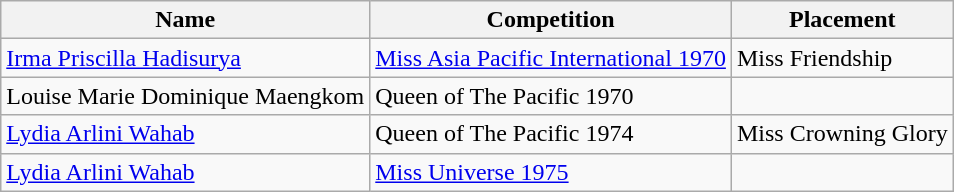<table class="wikitable">
<tr>
<th>Name</th>
<th>Competition</th>
<th>Placement</th>
</tr>
<tr>
<td><a href='#'>Irma Priscilla Hadisurya</a></td>
<td><a href='#'>Miss Asia Pacific International 1970</a></td>
<td>Miss Friendship</td>
</tr>
<tr>
<td>Louise Marie Dominique Maengkom</td>
<td>Queen of The Pacific 1970</td>
<td></td>
</tr>
<tr>
<td><a href='#'>Lydia Arlini Wahab</a></td>
<td>Queen of The Pacific 1974</td>
<td>Miss Crowning Glory</td>
</tr>
<tr>
<td><a href='#'>Lydia Arlini Wahab</a></td>
<td><a href='#'>Miss Universe 1975</a></td>
<td></td>
</tr>
</table>
